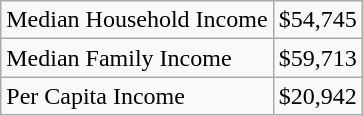<table class="wikitable" style="float:left; margin-right:1em">
<tr>
<td>Median Household Income</td>
<td align=right>$54,745</td>
</tr>
<tr>
<td>Median Family Income</td>
<td align=right>$59,713</td>
</tr>
<tr>
<td>Per Capita Income</td>
<td align=right>$20,942</td>
</tr>
</table>
